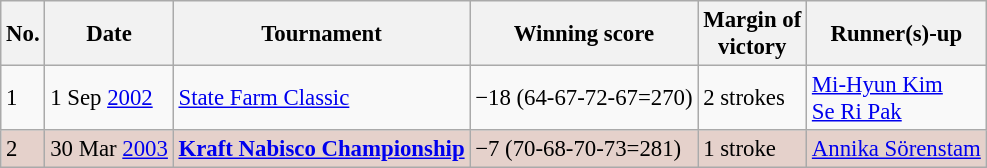<table class="wikitable" style="font-size:95%;">
<tr>
<th>No.</th>
<th>Date</th>
<th>Tournament</th>
<th>Winning score</th>
<th>Margin of<br>victory</th>
<th>Runner(s)-up</th>
</tr>
<tr>
<td>1</td>
<td>1 Sep <a href='#'>2002</a></td>
<td><a href='#'>State Farm Classic</a></td>
<td>−18 (64-67-72-67=270)</td>
<td>2 strokes</td>
<td> <a href='#'>Mi-Hyun Kim</a><br> <a href='#'>Se Ri Pak</a></td>
</tr>
<tr style="background:#e5d1cb;">
<td>2</td>
<td>30 Mar <a href='#'>2003</a></td>
<td><strong><a href='#'>Kraft Nabisco Championship</a></strong></td>
<td>−7 (70-68-70-73=281)</td>
<td>1 stroke</td>
<td> <a href='#'>Annika Sörenstam</a></td>
</tr>
</table>
